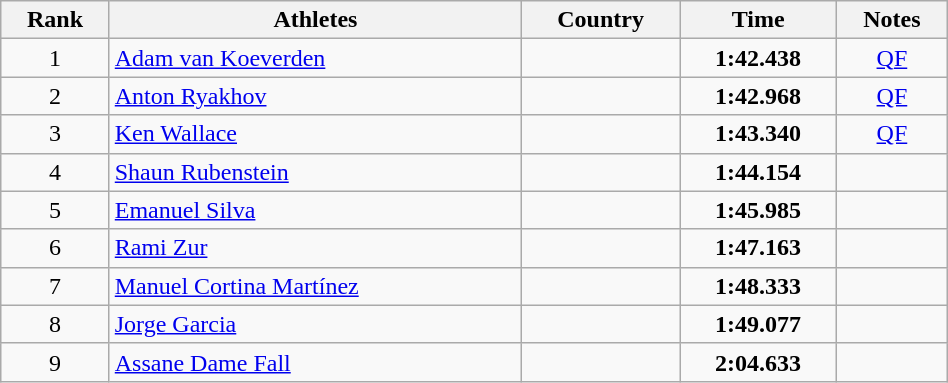<table class="wikitable sortable" width=50% style="text-align:center">
<tr>
<th>Rank</th>
<th>Athletes</th>
<th>Country</th>
<th>Time</th>
<th>Notes</th>
</tr>
<tr>
<td>1</td>
<td align=left><a href='#'>Adam van Koeverden</a></td>
<td align=left></td>
<td><strong>1:42.438</strong></td>
<td><a href='#'>QF</a></td>
</tr>
<tr>
<td>2</td>
<td align=left><a href='#'>Anton Ryakhov</a></td>
<td align=left></td>
<td><strong>1:42.968</strong></td>
<td><a href='#'>QF</a></td>
</tr>
<tr>
<td>3</td>
<td align=left><a href='#'>Ken Wallace</a></td>
<td align=left></td>
<td><strong>1:43.340</strong></td>
<td><a href='#'>QF</a></td>
</tr>
<tr>
<td>4</td>
<td align=left><a href='#'>Shaun Rubenstein</a></td>
<td align=left></td>
<td><strong>1:44.154</strong></td>
<td></td>
</tr>
<tr>
<td>5</td>
<td align=left><a href='#'>Emanuel Silva</a></td>
<td align=left></td>
<td><strong>1:45.985</strong></td>
<td></td>
</tr>
<tr>
<td>6</td>
<td align=left><a href='#'>Rami Zur</a></td>
<td align=left></td>
<td><strong>1:47.163</strong></td>
<td></td>
</tr>
<tr>
<td>7</td>
<td align=left><a href='#'>Manuel Cortina Martínez</a></td>
<td align=left></td>
<td><strong>1:48.333</strong></td>
<td></td>
</tr>
<tr>
<td>8</td>
<td align=left><a href='#'>Jorge Garcia</a></td>
<td align=left></td>
<td><strong>1:49.077</strong></td>
<td></td>
</tr>
<tr>
<td>9</td>
<td align=left><a href='#'>Assane Dame Fall</a></td>
<td align=left></td>
<td><strong>2:04.633</strong></td>
<td></td>
</tr>
</table>
